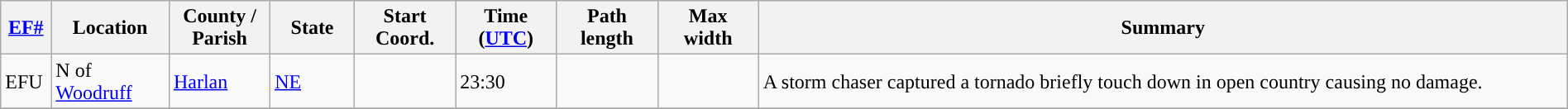<table class="wikitable sortable" style="width:100%;">
<tr>
<th scope="col"  style="width:3%; text-align:center;"><a href='#'>EF#</a></th>
<th scope="col"  style="width:7%; text-align:center;" class="unsortable">Location</th>
<th scope="col"  style="width:6%; text-align:center;" class="unsortable">County / Parish</th>
<th scope="col"  style="width:5%; text-align:center;">State</th>
<th scope="col"  style="width:6%; text-align:center;">Start Coord.</th>
<th scope="col"  style="width:6%; text-align:center;">Time (<a href='#'>UTC</a>)</th>
<th scope="col"  style="width:6%; text-align:center;">Path length</th>
<th scope="col"  style="width:6%; text-align:center;">Max width</th>
<th scope="col" class="unsortable" style="width:48%; text-align:center;">Summary</th>
</tr>
<tr>
<td>EFU</td>
<td>N of <a href='#'>Woodruff</a></td>
<td><a href='#'>Harlan</a></td>
<td><a href='#'>NE</a></td>
<td></td>
<td>23:30</td>
<td></td>
<td></td>
<td>A storm chaser captured a tornado briefly touch down in open country causing no damage.</td>
</tr>
<tr>
</tr>
</table>
